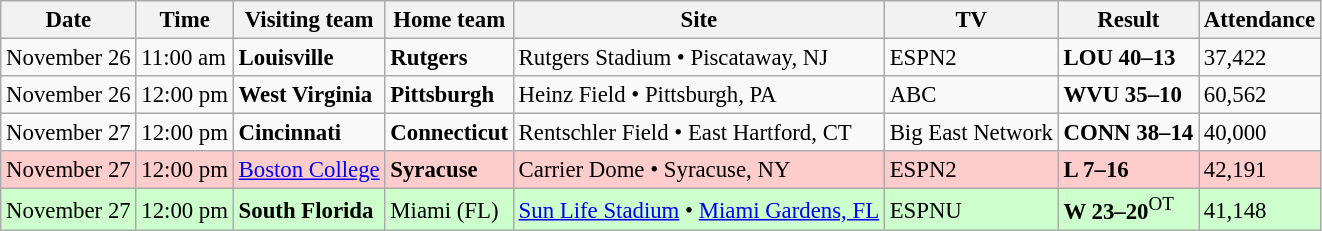<table class="wikitable" style="font-size:95%;">
<tr>
<th>Date</th>
<th>Time</th>
<th>Visiting team</th>
<th>Home team</th>
<th>Site</th>
<th>TV</th>
<th>Result</th>
<th>Attendance</th>
</tr>
<tr bgcolor=>
<td>November 26</td>
<td>11:00 am</td>
<td><strong>Louisville</strong></td>
<td><strong>Rutgers</strong></td>
<td>Rutgers Stadium • Piscataway, NJ</td>
<td>ESPN2</td>
<td><strong>LOU 40–13</strong></td>
<td>37,422</td>
</tr>
<tr bgcolor=>
<td>November 26</td>
<td>12:00 pm</td>
<td><strong>West Virginia</strong></td>
<td><strong>Pittsburgh</strong></td>
<td>Heinz Field • Pittsburgh, PA</td>
<td>ABC</td>
<td><strong>WVU 35–10</strong></td>
<td>60,562</td>
</tr>
<tr bgcolor=>
<td>November 27</td>
<td>12:00 pm</td>
<td><strong>Cincinnati</strong></td>
<td><strong>Connecticut</strong></td>
<td>Rentschler Field • East Hartford, CT</td>
<td>Big East Network</td>
<td><strong>CONN 38–14</strong></td>
<td>40,000</td>
</tr>
<tr bgcolor=#ffcccc>
<td>November 27</td>
<td>12:00 pm</td>
<td><a href='#'>Boston College</a></td>
<td><strong>Syracuse</strong></td>
<td>Carrier Dome • Syracuse, NY</td>
<td>ESPN2</td>
<td><strong>L 7–16</strong></td>
<td>42,191</td>
</tr>
<tr bgcolor=#ccffcc>
<td>November 27</td>
<td>12:00 pm</td>
<td><strong>South Florida</strong></td>
<td>Miami (FL)</td>
<td><a href='#'>Sun Life Stadium</a> • <a href='#'>Miami Gardens, FL</a></td>
<td>ESPNU</td>
<td><strong>W 23–20</strong><sup>OT</sup></td>
<td>41,148</td>
</tr>
</table>
